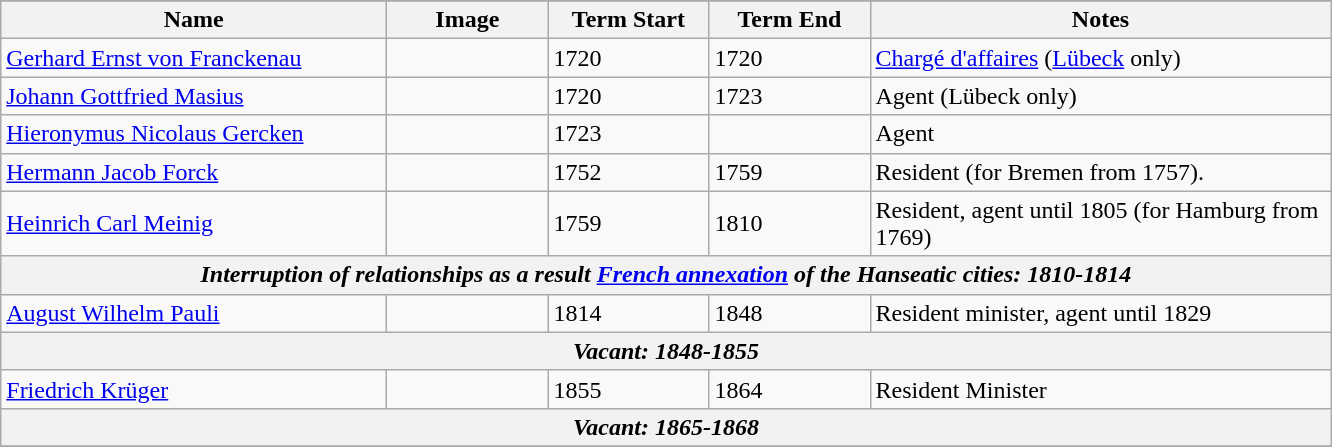<table class="wikitable">
<tr>
</tr>
<tr class="hintergrundfarbe5">
<th width="250">Name</th>
<th width="100">Image</th>
<th width="100">Term Start</th>
<th width="100">Term End</th>
<th width="300">Notes</th>
</tr>
<tr>
<td><a href='#'>Gerhard Ernst von Franckenau</a></td>
<td></td>
<td>1720</td>
<td>1720</td>
<td><a href='#'>Chargé d'affaires</a> (<a href='#'>Lübeck</a> only)</td>
</tr>
<tr>
<td><a href='#'>Johann Gottfried Masius</a></td>
<td></td>
<td>1720</td>
<td>1723</td>
<td>Agent (Lübeck only)</td>
</tr>
<tr>
<td><a href='#'>Hieronymus Nicolaus Gercken</a></td>
<td></td>
<td>1723</td>
<td></td>
<td>Agent</td>
</tr>
<tr>
<td><a href='#'>Hermann Jacob Forck</a></td>
<td></td>
<td>1752</td>
<td>1759</td>
<td>Resident (for Bremen from 1757).</td>
</tr>
<tr>
<td><a href='#'>Heinrich Carl Meinig</a></td>
<td></td>
<td>1759</td>
<td>1810</td>
<td>Resident, agent until 1805 (for Hamburg from 1769)</td>
</tr>
<tr>
<th colspan="5"><em>Interruption of relationships as a result <a href='#'>French annexation</a> of the Hanseatic cities: 1810-1814</em></th>
</tr>
<tr>
<td><a href='#'>August Wilhelm Pauli</a></td>
<td></td>
<td>1814</td>
<td>1848</td>
<td>Resident minister, agent until 1829</td>
</tr>
<tr>
<th colspan="5"><em>Vacant: 1848-1855</em></th>
</tr>
<tr>
<td><a href='#'>Friedrich Krüger</a></td>
<td></td>
<td>1855</td>
<td>1864</td>
<td>Resident Minister</td>
</tr>
<tr>
<th colspan="5"><em>Vacant: 1865-1868</em></th>
</tr>
<tr>
</tr>
</table>
